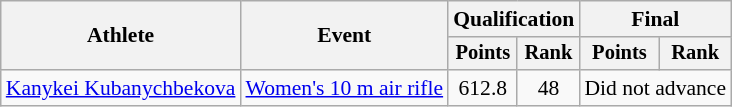<table class="wikitable" style="font-size:90%">
<tr>
<th rowspan="2">Athlete</th>
<th rowspan="2">Event</th>
<th colspan=2>Qualification</th>
<th colspan=2>Final</th>
</tr>
<tr style="font-size:95%">
<th>Points</th>
<th>Rank</th>
<th>Points</th>
<th>Rank</th>
</tr>
<tr align=center>
<td align=left><a href='#'>Kanykei Kubanychbekova</a></td>
<td align=left><a href='#'>Women's 10 m air rifle</a></td>
<td>612.8</td>
<td>48</td>
<td colspan=2>Did not advance</td>
</tr>
</table>
